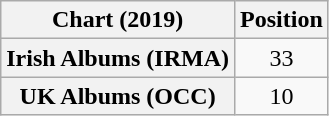<table class="wikitable sortable plainrowheaders" style="text-align:center">
<tr>
<th scope="col">Chart (2019)</th>
<th scope="col">Position</th>
</tr>
<tr>
<th scope="row">Irish Albums (IRMA)</th>
<td>33</td>
</tr>
<tr>
<th scope="row">UK Albums (OCC)</th>
<td>10</td>
</tr>
</table>
